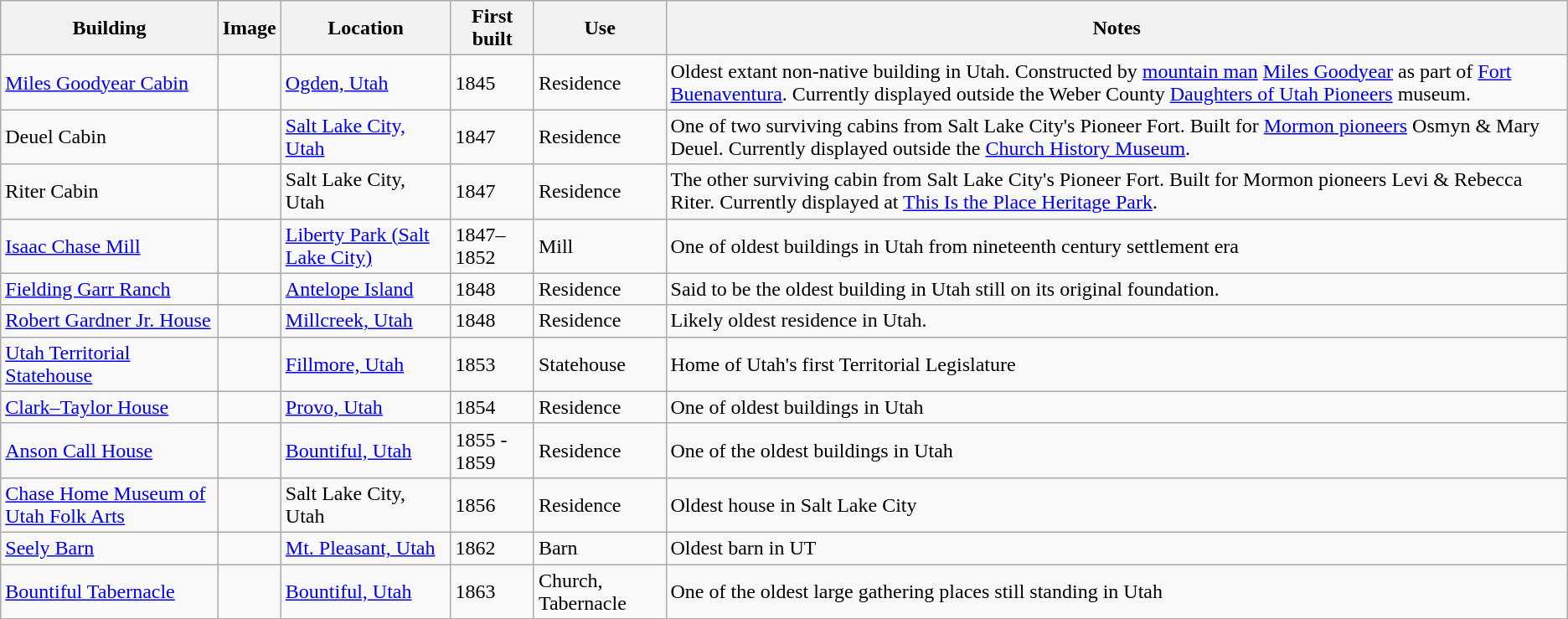<table class="wikitable sortable">
<tr>
<th>Building</th>
<th class="unsortable">Image</th>
<th>Location</th>
<th>First built</th>
<th>Use</th>
<th class="unsortable">Notes</th>
</tr>
<tr>
<td><a href='#'>Miles Goodyear Cabin</a></td>
<td></td>
<td><a href='#'>Ogden, Utah</a></td>
<td>1845</td>
<td>Residence</td>
<td>Oldest extant non-native building in Utah. Constructed by <a href='#'>mountain man</a> <a href='#'>Miles Goodyear</a> as part of <a href='#'>Fort Buenaventura</a>. Currently displayed outside the Weber County <a href='#'>Daughters of Utah Pioneers</a> museum.</td>
</tr>
<tr>
<td>Deuel Cabin</td>
<td></td>
<td><a href='#'>Salt Lake City, Utah</a></td>
<td>1847</td>
<td>Residence</td>
<td>One of two surviving cabins from Salt Lake City's Pioneer Fort. Built for <a href='#'>Mormon pioneers</a> Osmyn & Mary Deuel. Currently displayed outside the <a href='#'>Church History Museum</a>.</td>
</tr>
<tr>
<td>Riter Cabin</td>
<td></td>
<td>Salt Lake City, Utah</td>
<td>1847</td>
<td>Residence</td>
<td>The other surviving cabin from Salt Lake City's Pioneer Fort. Built for Mormon pioneers Levi & Rebecca Riter. Currently displayed at <a href='#'>This Is the Place Heritage Park</a>.</td>
</tr>
<tr>
<td><a href='#'>Isaac Chase Mill</a></td>
<td></td>
<td><a href='#'>Liberty Park (Salt Lake City)</a></td>
<td>1847–1852</td>
<td>Mill</td>
<td>One of oldest buildings in Utah from nineteenth century settlement era</td>
</tr>
<tr>
<td><a href='#'>Fielding Garr Ranch</a></td>
<td></td>
<td><a href='#'>Antelope Island</a></td>
<td>1848</td>
<td>Residence</td>
<td>Said to be the oldest building in Utah still on its original foundation.</td>
</tr>
<tr>
<td><a href='#'>Robert Gardner Jr. House</a></td>
<td></td>
<td><a href='#'>Millcreek, Utah</a></td>
<td>1848</td>
<td>Residence</td>
<td>Likely oldest residence in Utah.</td>
</tr>
<tr>
<td><a href='#'>Utah Territorial Statehouse</a></td>
<td></td>
<td><a href='#'>Fillmore, Utah</a></td>
<td>1853</td>
<td>Statehouse</td>
<td>Home of Utah's first Territorial Legislature</td>
</tr>
<tr>
<td><a href='#'>Clark–Taylor House</a></td>
<td></td>
<td><a href='#'>Provo, Utah</a></td>
<td>1854</td>
<td>Residence</td>
<td>One of oldest buildings in Utah</td>
</tr>
<tr>
<td><a href='#'>Anson Call House</a></td>
<td></td>
<td><a href='#'>Bountiful, Utah</a></td>
<td>1855 - 1859</td>
<td>Residence</td>
<td>One of the oldest buildings in Utah</td>
</tr>
<tr>
<td><a href='#'>Chase Home Museum of Utah Folk Arts</a></td>
<td></td>
<td>Salt Lake City, Utah</td>
<td>1856</td>
<td>Residence</td>
<td>Oldest house in Salt Lake City</td>
</tr>
<tr>
<td><a href='#'>Seely Barn</a></td>
<td></td>
<td><a href='#'>Mt. Pleasant, Utah</a></td>
<td>1862</td>
<td>Barn</td>
<td>Oldest barn in UT</td>
</tr>
<tr>
<td><a href='#'>Bountiful Tabernacle</a></td>
<td></td>
<td><a href='#'>Bountiful, Utah</a></td>
<td>1863</td>
<td>Church, Tabernacle</td>
<td>One of the oldest large gathering places still standing in Utah</td>
</tr>
</table>
